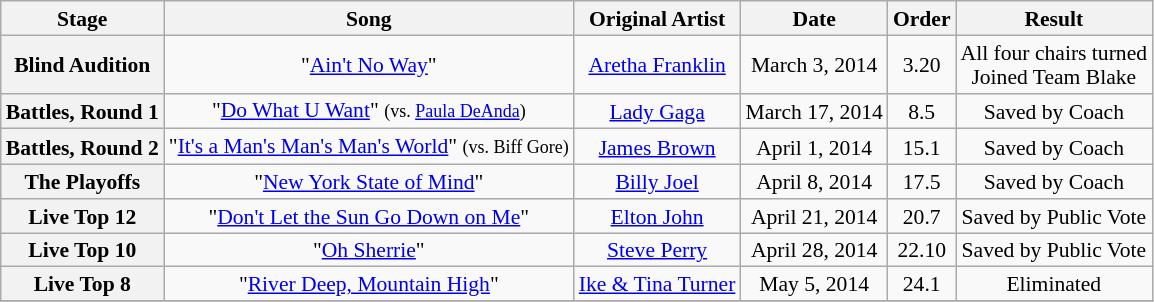<table class="wikitable" style="text-align:center; font-size:90%; line-height:16px;">
<tr>
<th scope="col">Stage</th>
<th scope="col">Song</th>
<th scope="col">Original Artist</th>
<th scope="col">Date</th>
<th scope="col">Order</th>
<th scope="col">Result</th>
</tr>
<tr>
<th scope="row">Blind Audition</th>
<td>"<a href='#'>Ain't No Way</a>"</td>
<td><a href='#'>Aretha Franklin</a></td>
<td>March 3, 2014</td>
<td>3.20</td>
<td>All four chairs turned<br>Joined Team Blake</td>
</tr>
<tr>
<th scope="row">Battles, Round 1</th>
<td>"<a href='#'>Do What U Want</a>" <small>(vs. <a href='#'>Paula DeAnda</a>)</small></td>
<td><a href='#'>Lady Gaga</a></td>
<td>March 17, 2014</td>
<td>8.5</td>
<td>Saved by Coach</td>
</tr>
<tr>
<th scope="row">Battles, Round 2</th>
<td>"<a href='#'>It's a Man's Man's Man's World</a>" <small>(vs. Biff Gore)</small></td>
<td><a href='#'>James Brown</a></td>
<td>April 1, 2014</td>
<td>15.1</td>
<td>Saved by Coach</td>
</tr>
<tr>
<th scope="row">The Playoffs</th>
<td>"<a href='#'>New York State of Mind</a>"</td>
<td><a href='#'>Billy Joel</a></td>
<td>April 8, 2014</td>
<td>17.5</td>
<td>Saved by Coach</td>
</tr>
<tr>
<th scope="row">Live Top 12</th>
<td>"<a href='#'>Don't Let the Sun Go Down on Me</a>"</td>
<td><a href='#'>Elton John</a></td>
<td>April 21, 2014</td>
<td>20.7</td>
<td>Saved by Public Vote</td>
</tr>
<tr>
<th scope="row">Live Top 10</th>
<td>"<a href='#'>Oh Sherrie</a>"</td>
<td><a href='#'>Steve Perry</a></td>
<td>April 28, 2014</td>
<td>22.10</td>
<td>Saved by Public Vote</td>
</tr>
<tr>
<th scope="row">Live Top 8</th>
<td>"<a href='#'>River Deep, Mountain High</a>"</td>
<td><a href='#'>Ike & Tina Turner</a></td>
<td>May 5, 2014</td>
<td>24.1</td>
<td>Eliminated</td>
</tr>
<tr>
</tr>
</table>
